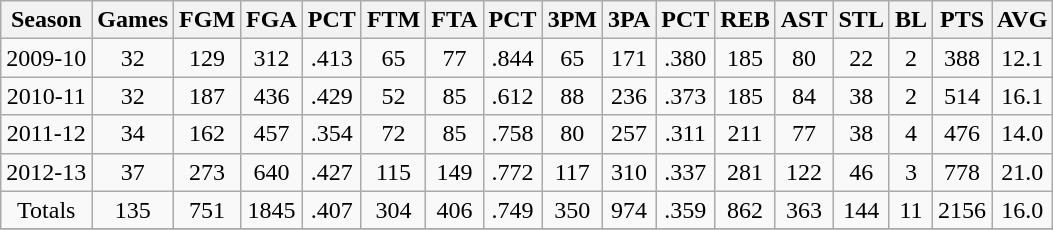<table class="wikitable" style="text-align:center">
<tr>
<th>Season</th>
<th>Games</th>
<th>FGM</th>
<th>FGA</th>
<th>PCT</th>
<th>FTM</th>
<th>FTA</th>
<th>PCT</th>
<th>3PM</th>
<th>3PA</th>
<th>PCT</th>
<th>REB</th>
<th>AST</th>
<th>STL</th>
<th>BL</th>
<th>PTS</th>
<th>AVG</th>
</tr>
<tr>
<td>2009-10</td>
<td>32</td>
<td>129</td>
<td>312</td>
<td>.413</td>
<td>65</td>
<td>77</td>
<td>.844</td>
<td>65</td>
<td>171</td>
<td>.380</td>
<td>185</td>
<td>80</td>
<td>22</td>
<td>2</td>
<td>388</td>
<td>12.1</td>
</tr>
<tr>
<td>2010-11</td>
<td>32</td>
<td>187</td>
<td>436</td>
<td>.429</td>
<td>52</td>
<td>85</td>
<td>.612</td>
<td>88</td>
<td>236</td>
<td>.373</td>
<td>185</td>
<td>84</td>
<td>38</td>
<td>2</td>
<td>514</td>
<td>16.1</td>
</tr>
<tr>
<td>2011-12</td>
<td>34</td>
<td>162</td>
<td>457</td>
<td>.354</td>
<td>72</td>
<td>85</td>
<td>.758</td>
<td>80</td>
<td>257</td>
<td>.311</td>
<td>211</td>
<td>77</td>
<td>38</td>
<td>4</td>
<td>476</td>
<td>14.0</td>
</tr>
<tr>
<td>2012-13</td>
<td>37</td>
<td>273</td>
<td>640</td>
<td>.427</td>
<td>115</td>
<td>149</td>
<td>.772</td>
<td>117</td>
<td>310</td>
<td>.337</td>
<td>281</td>
<td>122</td>
<td>46</td>
<td>3</td>
<td>778</td>
<td>21.0</td>
</tr>
<tr>
<td>Totals</td>
<td>135</td>
<td>751</td>
<td>1845</td>
<td>.407</td>
<td>304</td>
<td>406</td>
<td>.749</td>
<td>350</td>
<td>974</td>
<td>.359</td>
<td>862</td>
<td>363</td>
<td>144</td>
<td>11</td>
<td>2156</td>
<td>16.0</td>
</tr>
<tr>
</tr>
</table>
